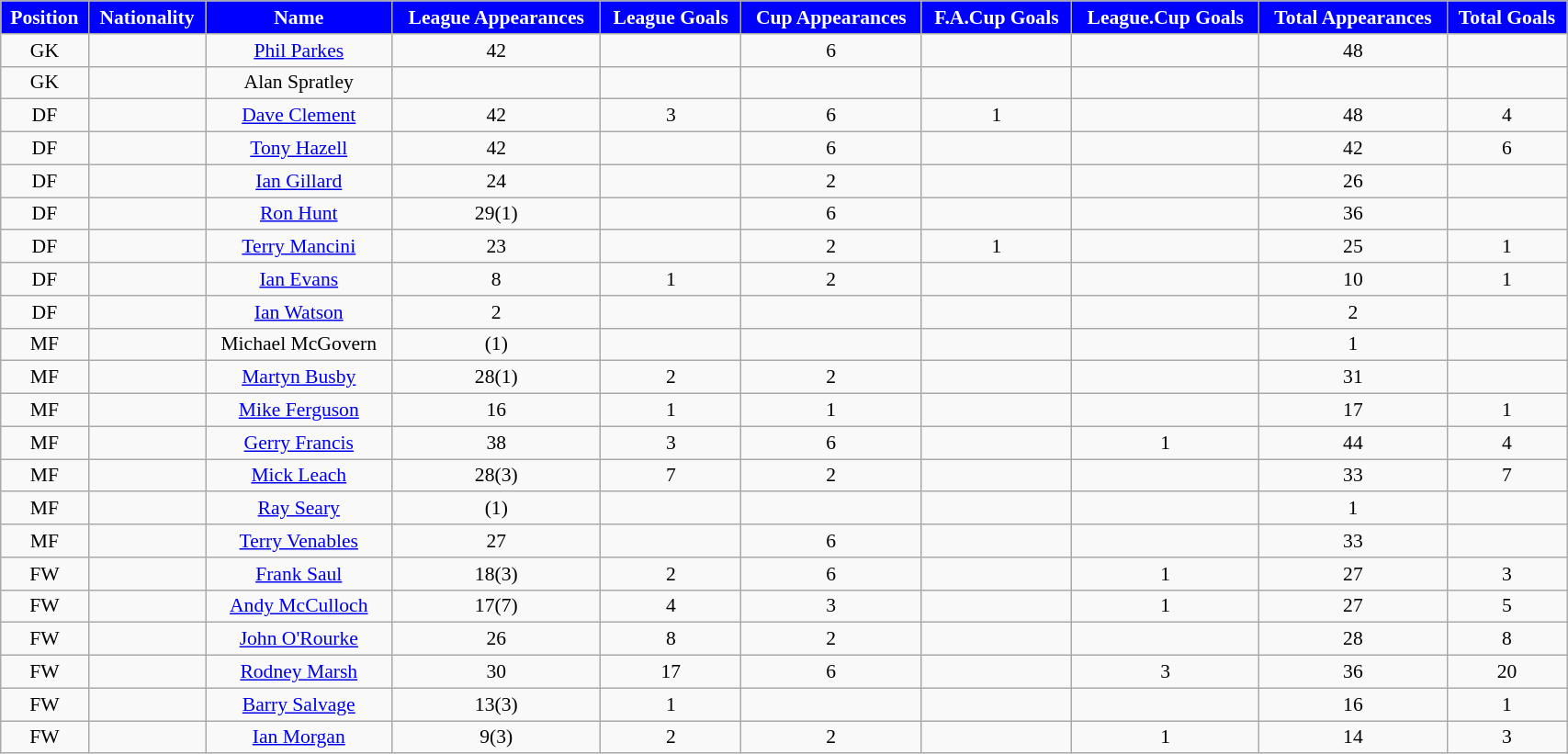<table class="wikitable" style="text-align:center; font-size:90%; width:90%;">
<tr>
<th style="background:#0000FF; color:white; text-align:center;">Position</th>
<th style="background:#0000FF; color:white; text-align:center;">Nationality</th>
<th style="background:#0000FF; color:white; text-align:center;">Name</th>
<th style="background:#0000FF; color:white; text-align:center;">League Appearances</th>
<th style="background:#0000FF; color:white; text-align:center;">League Goals</th>
<th style="background:#0000FF; color:white; text-align:center;">Cup Appearances</th>
<th style="background:#0000FF; color:white; text-align:center;">F.A.Cup Goals</th>
<th style="background:#0000FF; color:white; text-align:center;">League.Cup Goals</th>
<th style="background:#0000FF; color:white; text-align:center;">Total Appearances</th>
<th style="background:#0000FF; color:white; text-align:center;">Total Goals</th>
</tr>
<tr>
<td>GK</td>
<td></td>
<td><a href='#'>Phil Parkes</a></td>
<td>42</td>
<td></td>
<td>6</td>
<td></td>
<td></td>
<td>48</td>
<td></td>
</tr>
<tr>
<td>GK</td>
<td></td>
<td>Alan Spratley</td>
<td></td>
<td></td>
<td></td>
<td></td>
<td></td>
<td></td>
<td></td>
</tr>
<tr>
<td>DF</td>
<td></td>
<td><a href='#'>Dave Clement</a></td>
<td>42</td>
<td>3</td>
<td>6</td>
<td>1</td>
<td></td>
<td>48</td>
<td>4</td>
</tr>
<tr>
<td>DF</td>
<td></td>
<td><a href='#'>Tony Hazell</a></td>
<td>42</td>
<td></td>
<td>6</td>
<td></td>
<td></td>
<td>42</td>
<td>6</td>
</tr>
<tr>
<td>DF</td>
<td></td>
<td><a href='#'>Ian Gillard</a></td>
<td>24</td>
<td></td>
<td>2</td>
<td></td>
<td></td>
<td>26</td>
<td></td>
</tr>
<tr>
<td>DF</td>
<td></td>
<td><a href='#'>Ron Hunt</a></td>
<td>29(1)</td>
<td></td>
<td>6</td>
<td></td>
<td></td>
<td>36</td>
<td></td>
</tr>
<tr>
<td>DF</td>
<td></td>
<td><a href='#'>Terry Mancini</a></td>
<td>23</td>
<td></td>
<td>2</td>
<td>1</td>
<td></td>
<td>25</td>
<td>1</td>
</tr>
<tr>
<td>DF</td>
<td></td>
<td><a href='#'>Ian Evans</a></td>
<td>8</td>
<td>1</td>
<td>2</td>
<td></td>
<td></td>
<td>10</td>
<td>1</td>
</tr>
<tr>
<td>DF</td>
<td></td>
<td><a href='#'>Ian Watson</a></td>
<td>2</td>
<td></td>
<td></td>
<td></td>
<td></td>
<td>2</td>
<td></td>
</tr>
<tr>
<td>MF</td>
<td></td>
<td>Michael McGovern</td>
<td>(1)</td>
<td></td>
<td></td>
<td></td>
<td></td>
<td>1</td>
<td></td>
</tr>
<tr>
<td>MF</td>
<td></td>
<td><a href='#'>Martyn Busby</a></td>
<td>28(1)</td>
<td>2</td>
<td>2</td>
<td></td>
<td></td>
<td>31</td>
<td></td>
</tr>
<tr>
<td>MF</td>
<td></td>
<td><a href='#'>Mike Ferguson</a></td>
<td>16</td>
<td>1</td>
<td>1</td>
<td></td>
<td></td>
<td>17</td>
<td>1</td>
</tr>
<tr>
<td>MF</td>
<td></td>
<td><a href='#'>Gerry Francis</a></td>
<td>38</td>
<td>3</td>
<td>6</td>
<td></td>
<td>1</td>
<td>44</td>
<td>4</td>
</tr>
<tr>
<td>MF</td>
<td></td>
<td><a href='#'>Mick Leach</a></td>
<td>28(3)</td>
<td>7</td>
<td>2</td>
<td></td>
<td></td>
<td>33</td>
<td>7</td>
</tr>
<tr>
<td>MF</td>
<td></td>
<td><a href='#'>Ray Seary</a></td>
<td>(1)</td>
<td></td>
<td></td>
<td></td>
<td></td>
<td>1</td>
<td></td>
</tr>
<tr>
<td>MF</td>
<td></td>
<td><a href='#'>Terry Venables</a></td>
<td>27</td>
<td></td>
<td>6</td>
<td></td>
<td></td>
<td>33</td>
<td></td>
</tr>
<tr>
<td>FW</td>
<td></td>
<td><a href='#'>Frank Saul</a></td>
<td>18(3)</td>
<td>2</td>
<td>6</td>
<td></td>
<td>1</td>
<td>27</td>
<td>3</td>
</tr>
<tr>
<td>FW</td>
<td></td>
<td><a href='#'>Andy McCulloch</a></td>
<td>17(7)</td>
<td>4</td>
<td>3</td>
<td></td>
<td>1</td>
<td>27</td>
<td>5</td>
</tr>
<tr>
<td>FW</td>
<td></td>
<td><a href='#'>John O'Rourke</a></td>
<td>26</td>
<td>8</td>
<td>2</td>
<td></td>
<td></td>
<td>28</td>
<td>8</td>
</tr>
<tr>
<td>FW</td>
<td></td>
<td><a href='#'>Rodney Marsh</a></td>
<td>30</td>
<td>17</td>
<td>6</td>
<td></td>
<td>3</td>
<td>36</td>
<td>20</td>
</tr>
<tr>
<td>FW</td>
<td></td>
<td><a href='#'>Barry Salvage</a></td>
<td>13(3)</td>
<td>1</td>
<td></td>
<td></td>
<td></td>
<td>16</td>
<td>1</td>
</tr>
<tr>
<td>FW</td>
<td></td>
<td><a href='#'>Ian Morgan</a></td>
<td>9(3)</td>
<td>2</td>
<td>2</td>
<td></td>
<td>1</td>
<td>14</td>
<td>3</td>
</tr>
</table>
